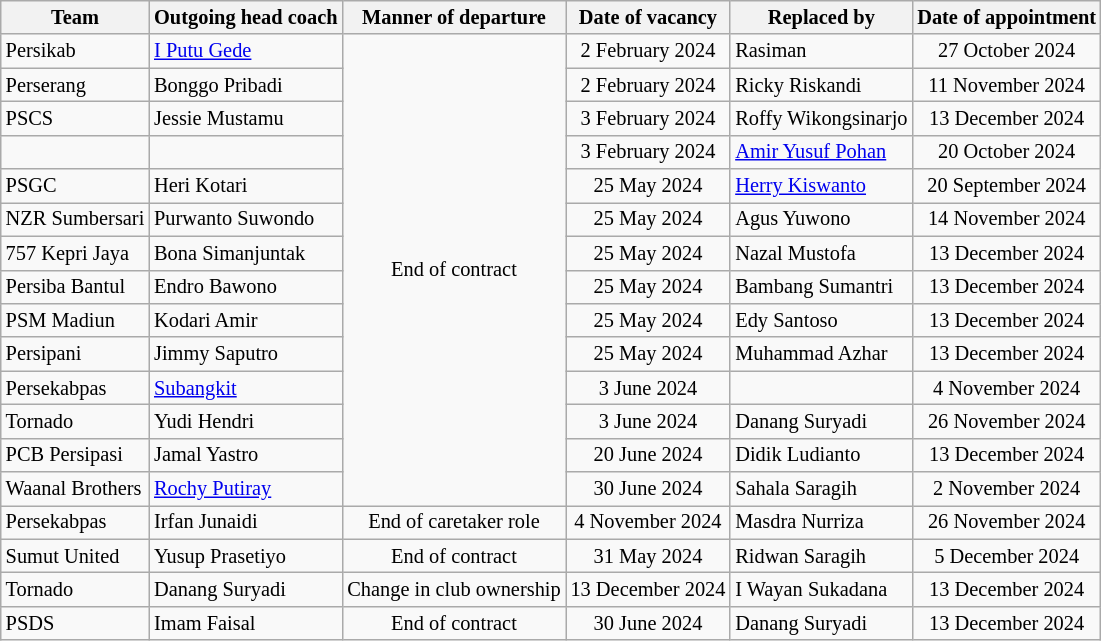<table class="wikitable sortable" style="font-size:85%;">
<tr>
<th>Team</th>
<th>Outgoing head coach</th>
<th>Manner of departure</th>
<th>Date of vacancy</th>
<th>Replaced by</th>
<th>Date of appointment</th>
</tr>
<tr>
<td>Persikab</td>
<td> <a href='#'>I Putu Gede</a></td>
<td align="center" rowspan="14">End of contract</td>
<td align="center">2 February 2024</td>
<td> Rasiman</td>
<td align="center">27 October 2024</td>
</tr>
<tr>
<td>Perserang</td>
<td> Bonggo Pribadi</td>
<td align="center">2 February 2024</td>
<td> Ricky Riskandi</td>
<td align="center">11 November 2024</td>
</tr>
<tr>
<td>PSCS</td>
<td> Jessie Mustamu</td>
<td align="center">3 February 2024</td>
<td> Roffy Wikongsinarjo</td>
<td align="center">13 December 2024</td>
</tr>
<tr>
<td></td>
<td></td>
<td align="center">3 February 2024</td>
<td> <a href='#'>Amir Yusuf Pohan</a></td>
<td align="center">20 October 2024</td>
</tr>
<tr>
<td>PSGC</td>
<td> Heri Kotari</td>
<td align="center">25 May 2024</td>
<td> <a href='#'>Herry Kiswanto</a></td>
<td align="center">20 September 2024</td>
</tr>
<tr>
<td>NZR Sumbersari</td>
<td> Purwanto Suwondo</td>
<td align="center">25 May 2024</td>
<td> Agus Yuwono</td>
<td align="center">14 November 2024</td>
</tr>
<tr>
<td>757 Kepri Jaya</td>
<td> Bona Simanjuntak</td>
<td align="center">25 May 2024</td>
<td> Nazal Mustofa</td>
<td align="center">13 December 2024</td>
</tr>
<tr>
<td>Persiba Bantul</td>
<td> Endro Bawono</td>
<td align="center">25 May 2024</td>
<td> Bambang Sumantri</td>
<td align="center">13 December 2024</td>
</tr>
<tr>
<td>PSM Madiun</td>
<td> Kodari Amir</td>
<td align="center">25 May 2024</td>
<td> Edy Santoso</td>
<td align="center">13 December 2024</td>
</tr>
<tr>
<td>Persipani</td>
<td> Jimmy Saputro</td>
<td align="center">25 May 2024</td>
<td> Muhammad Azhar</td>
<td align="center">13 December 2024</td>
</tr>
<tr>
<td>Persekabpas</td>
<td> <a href='#'>Subangkit</a></td>
<td align="center">3 June 2024</td>
<td></td>
<td align="center">4 November 2024</td>
</tr>
<tr>
<td>Tornado</td>
<td> Yudi Hendri</td>
<td align="center">3 June 2024</td>
<td> Danang Suryadi</td>
<td align="center">26 November 2024</td>
</tr>
<tr>
<td>PCB Persipasi</td>
<td> Jamal Yastro</td>
<td align="center">20 June 2024</td>
<td> Didik Ludianto</td>
<td align="center">13 December 2024</td>
</tr>
<tr>
<td>Waanal Brothers</td>
<td> <a href='#'>Rochy Putiray</a></td>
<td align="center">30 June 2024</td>
<td> Sahala Saragih</td>
<td align="center">2 November 2024</td>
</tr>
<tr>
<td>Persekabpas</td>
<td> Irfan Junaidi</td>
<td align="center">End of caretaker role</td>
<td align="center">4 November 2024</td>
<td> Masdra Nurriza</td>
<td align="center">26 November 2024</td>
</tr>
<tr>
<td>Sumut United</td>
<td> Yusup Prasetiyo</td>
<td align="center">End of contract</td>
<td align="center">31 May 2024</td>
<td> Ridwan Saragih</td>
<td align="center">5 December 2024</td>
</tr>
<tr>
<td>Tornado</td>
<td> Danang Suryadi</td>
<td align="center">Change in club ownership</td>
<td align="center">13 December 2024</td>
<td> I Wayan Sukadana</td>
<td align="center">13 December 2024</td>
</tr>
<tr>
<td>PSDS</td>
<td> Imam Faisal</td>
<td align="center">End of contract</td>
<td align="center">30 June 2024</td>
<td> Danang Suryadi</td>
<td align="center">13 December 2024</td>
</tr>
</table>
